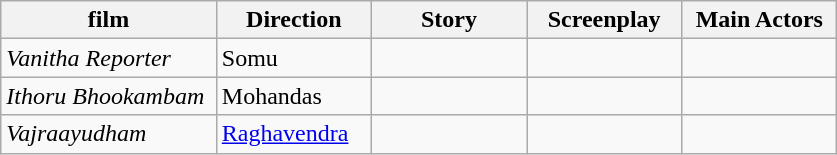<table class="wikitable sortable">
<tr>
<th width="25%">film</th>
<th width="18%">Direction</th>
<th width="18%">Story</th>
<th width="18%">Screenplay</th>
<th width="18%">Main Actors</th>
</tr>
<tr>
<td><em>Vanitha Reporter</em></td>
<td>Somu</td>
<td></td>
<td></td>
<td></td>
</tr>
<tr>
<td><em>Ithoru Bhookambam</em></td>
<td>Mohandas</td>
<td></td>
<td></td>
<td></td>
</tr>
<tr>
<td><em>Vajraayudham</em></td>
<td><a href='#'>Raghavendra</a></td>
<td></td>
<td></td>
<td></td>
</tr>
</table>
